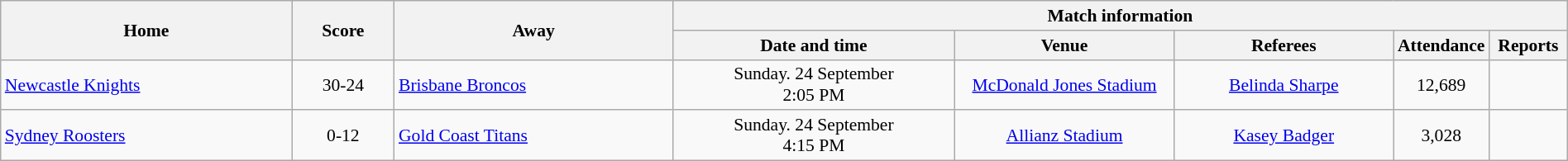<table class="wikitable" width="100%" style="border-collapse:collapse; font-size:90%; text-align:center;">
<tr>
<th rowspan="2">Home</th>
<th rowspan="2" text-align:center;>Score</th>
<th rowspan="2">Away</th>
<th colspan="6">Match information</th>
</tr>
<tr>
<th width="18%">Date and time</th>
<th width="14%">Venue</th>
<th width="14%">Referees</th>
<th width="5%">Attendance</th>
<th width="5%">Reports</th>
</tr>
<tr>
<td align="left"> <a href='#'>Newcastle Knights</a></td>
<td>30-24</td>
<td align="left"> <a href='#'>Brisbane Broncos</a></td>
<td>Sunday. 24 September <br> 2:05 PM</td>
<td><a href='#'>McDonald Jones Stadium</a></td>
<td><a href='#'>Belinda Sharpe</a></td>
<td>12,689</td>
<td></td>
</tr>
<tr>
<td align="left"> <a href='#'>Sydney Roosters</a></td>
<td>0-12</td>
<td align="left"> <a href='#'>Gold Coast Titans</a></td>
<td>Sunday. 24 September <br> 4:15 PM</td>
<td><a href='#'>Allianz Stadium</a></td>
<td><a href='#'>Kasey Badger</a></td>
<td>3,028</td>
<td></td>
</tr>
</table>
